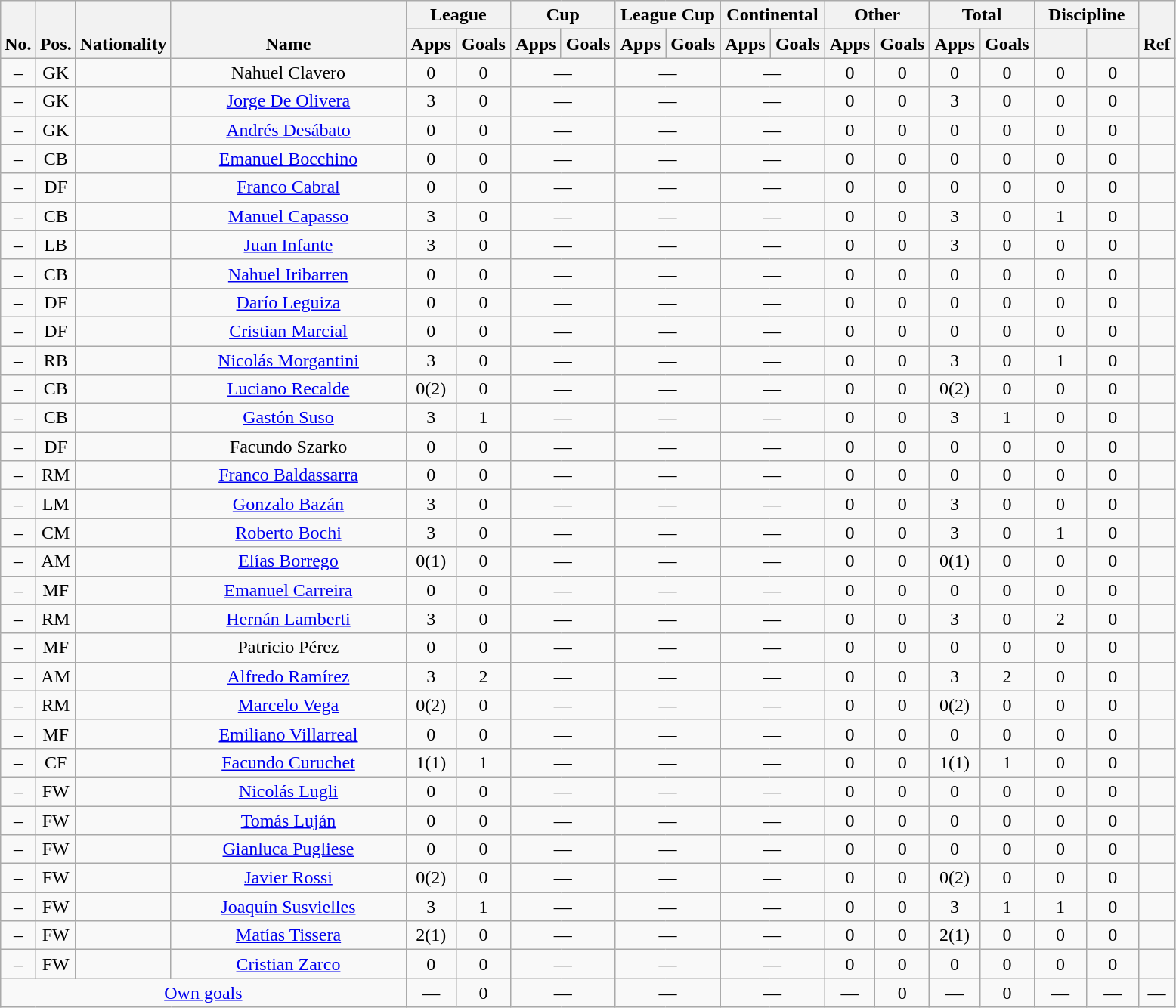<table class="wikitable" style="text-align:center">
<tr>
<th rowspan="2" valign="bottom">No.</th>
<th rowspan="2" valign="bottom">Pos.</th>
<th rowspan="2" valign="bottom">Nationality</th>
<th rowspan="2" valign="bottom" width="200">Name</th>
<th colspan="2" width="85">League</th>
<th colspan="2" width="85">Cup</th>
<th colspan="2" width="85">League Cup</th>
<th colspan="2" width="85">Continental</th>
<th colspan="2" width="85">Other</th>
<th colspan="2" width="85">Total</th>
<th colspan="2" width="85">Discipline</th>
<th rowspan="2" valign="bottom">Ref</th>
</tr>
<tr>
<th>Apps</th>
<th>Goals</th>
<th>Apps</th>
<th>Goals</th>
<th>Apps</th>
<th>Goals</th>
<th>Apps</th>
<th>Goals</th>
<th>Apps</th>
<th>Goals</th>
<th>Apps</th>
<th>Goals</th>
<th></th>
<th></th>
</tr>
<tr>
<td align="center">–</td>
<td align="center">GK</td>
<td align="center"></td>
<td align="center">Nahuel Clavero</td>
<td>0</td>
<td>0</td>
<td colspan="2">—</td>
<td colspan="2">—</td>
<td colspan="2">—</td>
<td>0</td>
<td>0</td>
<td>0</td>
<td>0</td>
<td>0</td>
<td>0</td>
<td></td>
</tr>
<tr>
<td align="center">–</td>
<td align="center">GK</td>
<td align="center"></td>
<td align="center"><a href='#'>Jorge De Olivera</a></td>
<td>3</td>
<td>0</td>
<td colspan="2">—</td>
<td colspan="2">—</td>
<td colspan="2">—</td>
<td>0</td>
<td>0</td>
<td>3</td>
<td>0</td>
<td>0</td>
<td>0</td>
<td></td>
</tr>
<tr>
<td align="center">–</td>
<td align="center">GK</td>
<td align="center"></td>
<td align="center"><a href='#'>Andrés Desábato</a></td>
<td>0</td>
<td>0</td>
<td colspan="2">—</td>
<td colspan="2">—</td>
<td colspan="2">—</td>
<td>0</td>
<td>0</td>
<td>0</td>
<td>0</td>
<td>0</td>
<td>0</td>
<td></td>
</tr>
<tr>
<td align="center">–</td>
<td align="center">CB</td>
<td align="center"></td>
<td align="center"><a href='#'>Emanuel Bocchino</a></td>
<td>0</td>
<td>0</td>
<td colspan="2">—</td>
<td colspan="2">—</td>
<td colspan="2">—</td>
<td>0</td>
<td>0</td>
<td>0</td>
<td>0</td>
<td>0</td>
<td>0</td>
<td></td>
</tr>
<tr>
<td align="center">–</td>
<td align="center">DF</td>
<td align="center"></td>
<td align="center"><a href='#'>Franco Cabral</a></td>
<td>0</td>
<td>0</td>
<td colspan="2">—</td>
<td colspan="2">—</td>
<td colspan="2">—</td>
<td>0</td>
<td>0</td>
<td>0</td>
<td>0</td>
<td>0</td>
<td>0</td>
<td></td>
</tr>
<tr>
<td align="center">–</td>
<td align="center">CB</td>
<td align="center"></td>
<td align="center"><a href='#'>Manuel Capasso</a></td>
<td>3</td>
<td>0</td>
<td colspan="2">—</td>
<td colspan="2">—</td>
<td colspan="2">—</td>
<td>0</td>
<td>0</td>
<td>3</td>
<td>0</td>
<td>1</td>
<td>0</td>
<td></td>
</tr>
<tr>
<td align="center">–</td>
<td align="center">LB</td>
<td align="center"></td>
<td align="center"><a href='#'>Juan Infante</a></td>
<td>3</td>
<td>0</td>
<td colspan="2">—</td>
<td colspan="2">—</td>
<td colspan="2">—</td>
<td>0</td>
<td>0</td>
<td>3</td>
<td>0</td>
<td>0</td>
<td>0</td>
<td></td>
</tr>
<tr>
<td align="center">–</td>
<td align="center">CB</td>
<td align="center"></td>
<td align="center"><a href='#'>Nahuel Iribarren</a></td>
<td>0</td>
<td>0</td>
<td colspan="2">—</td>
<td colspan="2">—</td>
<td colspan="2">—</td>
<td>0</td>
<td>0</td>
<td>0</td>
<td>0</td>
<td>0</td>
<td>0</td>
<td></td>
</tr>
<tr>
<td align="center">–</td>
<td align="center">DF</td>
<td align="center"></td>
<td align="center"><a href='#'>Darío Leguiza</a></td>
<td>0</td>
<td>0</td>
<td colspan="2">—</td>
<td colspan="2">—</td>
<td colspan="2">—</td>
<td>0</td>
<td>0</td>
<td>0</td>
<td>0</td>
<td>0</td>
<td>0</td>
<td></td>
</tr>
<tr>
<td align="center">–</td>
<td align="center">DF</td>
<td align="center"></td>
<td align="center"><a href='#'>Cristian Marcial</a></td>
<td>0</td>
<td>0</td>
<td colspan="2">—</td>
<td colspan="2">—</td>
<td colspan="2">—</td>
<td>0</td>
<td>0</td>
<td>0</td>
<td>0</td>
<td>0</td>
<td>0</td>
<td></td>
</tr>
<tr>
<td align="center">–</td>
<td align="center">RB</td>
<td align="center"></td>
<td align="center"><a href='#'>Nicolás Morgantini</a></td>
<td>3</td>
<td>0</td>
<td colspan="2">—</td>
<td colspan="2">—</td>
<td colspan="2">—</td>
<td>0</td>
<td>0</td>
<td>3</td>
<td>0</td>
<td>1</td>
<td>0</td>
<td></td>
</tr>
<tr>
<td align="center">–</td>
<td align="center">CB</td>
<td align="center"></td>
<td align="center"><a href='#'>Luciano Recalde</a></td>
<td>0(2)</td>
<td>0</td>
<td colspan="2">—</td>
<td colspan="2">—</td>
<td colspan="2">—</td>
<td>0</td>
<td>0</td>
<td>0(2)</td>
<td>0</td>
<td>0</td>
<td>0</td>
<td></td>
</tr>
<tr>
<td align="center">–</td>
<td align="center">CB</td>
<td align="center"></td>
<td align="center"><a href='#'>Gastón Suso</a></td>
<td>3</td>
<td>1</td>
<td colspan="2">—</td>
<td colspan="2">—</td>
<td colspan="2">—</td>
<td>0</td>
<td>0</td>
<td>3</td>
<td>1</td>
<td>0</td>
<td>0</td>
<td></td>
</tr>
<tr>
<td align="center">–</td>
<td align="center">DF</td>
<td align="center"></td>
<td align="center">Facundo Szarko</td>
<td>0</td>
<td>0</td>
<td colspan="2">—</td>
<td colspan="2">—</td>
<td colspan="2">—</td>
<td>0</td>
<td>0</td>
<td>0</td>
<td>0</td>
<td>0</td>
<td>0</td>
<td></td>
</tr>
<tr>
<td align="center">–</td>
<td align="center">RM</td>
<td align="center"></td>
<td align="center"><a href='#'>Franco Baldassarra</a></td>
<td>0</td>
<td>0</td>
<td colspan="2">—</td>
<td colspan="2">—</td>
<td colspan="2">—</td>
<td>0</td>
<td>0</td>
<td>0</td>
<td>0</td>
<td>0</td>
<td>0</td>
<td></td>
</tr>
<tr>
<td align="center">–</td>
<td align="center">LM</td>
<td align="center"></td>
<td align="center"><a href='#'>Gonzalo Bazán</a></td>
<td>3</td>
<td>0</td>
<td colspan="2">—</td>
<td colspan="2">—</td>
<td colspan="2">—</td>
<td>0</td>
<td>0</td>
<td>3</td>
<td>0</td>
<td>0</td>
<td>0</td>
<td></td>
</tr>
<tr>
<td align="center">–</td>
<td align="center">CM</td>
<td align="center"></td>
<td align="center"><a href='#'>Roberto Bochi</a></td>
<td>3</td>
<td>0</td>
<td colspan="2">—</td>
<td colspan="2">—</td>
<td colspan="2">—</td>
<td>0</td>
<td>0</td>
<td>3</td>
<td>0</td>
<td>1</td>
<td>0</td>
<td></td>
</tr>
<tr>
<td align="center">–</td>
<td align="center">AM</td>
<td align="center"></td>
<td align="center"><a href='#'>Elías Borrego</a></td>
<td>0(1)</td>
<td>0</td>
<td colspan="2">—</td>
<td colspan="2">—</td>
<td colspan="2">—</td>
<td>0</td>
<td>0</td>
<td>0(1)</td>
<td>0</td>
<td>0</td>
<td>0</td>
<td></td>
</tr>
<tr>
<td align="center">–</td>
<td align="center">MF</td>
<td align="center"></td>
<td align="center"><a href='#'>Emanuel Carreira</a></td>
<td>0</td>
<td>0</td>
<td colspan="2">—</td>
<td colspan="2">—</td>
<td colspan="2">—</td>
<td>0</td>
<td>0</td>
<td>0</td>
<td>0</td>
<td>0</td>
<td>0</td>
<td></td>
</tr>
<tr>
<td align="center">–</td>
<td align="center">RM</td>
<td align="center"></td>
<td align="center"><a href='#'>Hernán Lamberti</a></td>
<td>3</td>
<td>0</td>
<td colspan="2">—</td>
<td colspan="2">—</td>
<td colspan="2">—</td>
<td>0</td>
<td>0</td>
<td>3</td>
<td>0</td>
<td>2</td>
<td>0</td>
<td></td>
</tr>
<tr>
<td align="center">–</td>
<td align="center">MF</td>
<td align="center"></td>
<td align="center">Patricio Pérez</td>
<td>0</td>
<td>0</td>
<td colspan="2">—</td>
<td colspan="2">—</td>
<td colspan="2">—</td>
<td>0</td>
<td>0</td>
<td>0</td>
<td>0</td>
<td>0</td>
<td>0</td>
<td></td>
</tr>
<tr>
<td align="center">–</td>
<td align="center">AM</td>
<td align="center"></td>
<td align="center"><a href='#'>Alfredo Ramírez</a></td>
<td>3</td>
<td>2</td>
<td colspan="2">—</td>
<td colspan="2">—</td>
<td colspan="2">—</td>
<td>0</td>
<td>0</td>
<td>3</td>
<td>2</td>
<td>0</td>
<td>0</td>
<td></td>
</tr>
<tr>
<td align="center">–</td>
<td align="center">RM</td>
<td align="center"></td>
<td align="center"><a href='#'>Marcelo Vega</a></td>
<td>0(2)</td>
<td>0</td>
<td colspan="2">—</td>
<td colspan="2">—</td>
<td colspan="2">—</td>
<td>0</td>
<td>0</td>
<td>0(2)</td>
<td>0</td>
<td>0</td>
<td>0</td>
<td></td>
</tr>
<tr>
<td align="center">–</td>
<td align="center">MF</td>
<td align="center"></td>
<td align="center"><a href='#'>Emiliano Villarreal</a></td>
<td>0</td>
<td>0</td>
<td colspan="2">—</td>
<td colspan="2">—</td>
<td colspan="2">—</td>
<td>0</td>
<td>0</td>
<td>0</td>
<td>0</td>
<td>0</td>
<td>0</td>
<td></td>
</tr>
<tr>
<td align="center">–</td>
<td align="center">CF</td>
<td align="center"></td>
<td align="center"><a href='#'>Facundo Curuchet</a></td>
<td>1(1)</td>
<td>1</td>
<td colspan="2">—</td>
<td colspan="2">—</td>
<td colspan="2">—</td>
<td>0</td>
<td>0</td>
<td>1(1)</td>
<td>1</td>
<td>0</td>
<td>0</td>
<td></td>
</tr>
<tr>
<td align="center">–</td>
<td align="center">FW</td>
<td align="center"></td>
<td align="center"><a href='#'>Nicolás Lugli</a></td>
<td>0</td>
<td>0</td>
<td colspan="2">—</td>
<td colspan="2">—</td>
<td colspan="2">—</td>
<td>0</td>
<td>0</td>
<td>0</td>
<td>0</td>
<td>0</td>
<td>0</td>
<td></td>
</tr>
<tr>
<td align="center">–</td>
<td align="center">FW</td>
<td align="center"></td>
<td align="center"><a href='#'>Tomás Luján</a></td>
<td>0</td>
<td>0</td>
<td colspan="2">—</td>
<td colspan="2">—</td>
<td colspan="2">—</td>
<td>0</td>
<td>0</td>
<td>0</td>
<td>0</td>
<td>0</td>
<td>0</td>
<td></td>
</tr>
<tr>
<td align="center">–</td>
<td align="center">FW</td>
<td align="center"></td>
<td align="center"><a href='#'>Gianluca Pugliese</a></td>
<td>0</td>
<td>0</td>
<td colspan="2">—</td>
<td colspan="2">—</td>
<td colspan="2">—</td>
<td>0</td>
<td>0</td>
<td>0</td>
<td>0</td>
<td>0</td>
<td>0</td>
<td></td>
</tr>
<tr>
<td align="center">–</td>
<td align="center">FW</td>
<td align="center"></td>
<td align="center"><a href='#'>Javier Rossi</a></td>
<td>0(2)</td>
<td>0</td>
<td colspan="2">—</td>
<td colspan="2">—</td>
<td colspan="2">—</td>
<td>0</td>
<td>0</td>
<td>0(2)</td>
<td>0</td>
<td>0</td>
<td>0</td>
<td></td>
</tr>
<tr>
<td align="center">–</td>
<td align="center">FW</td>
<td align="center"></td>
<td align="center"><a href='#'>Joaquín Susvielles</a></td>
<td>3</td>
<td>1</td>
<td colspan="2">—</td>
<td colspan="2">—</td>
<td colspan="2">—</td>
<td>0</td>
<td>0</td>
<td>3</td>
<td>1</td>
<td>1</td>
<td>0</td>
<td></td>
</tr>
<tr>
<td align="center">–</td>
<td align="center">FW</td>
<td align="center"></td>
<td align="center"><a href='#'>Matías Tissera</a></td>
<td>2(1)</td>
<td>0</td>
<td colspan="2">—</td>
<td colspan="2">—</td>
<td colspan="2">—</td>
<td>0</td>
<td>0</td>
<td>2(1)</td>
<td>0</td>
<td>0</td>
<td>0</td>
<td></td>
</tr>
<tr>
<td align="center">–</td>
<td align="center">FW</td>
<td align="center"></td>
<td align="center"><a href='#'>Cristian Zarco</a></td>
<td>0</td>
<td>0</td>
<td colspan="2">—</td>
<td colspan="2">—</td>
<td colspan="2">—</td>
<td>0</td>
<td>0</td>
<td>0</td>
<td>0</td>
<td>0</td>
<td>0</td>
<td></td>
</tr>
<tr>
<td colspan="4" align="center"><a href='#'>Own goals</a></td>
<td>—</td>
<td>0</td>
<td colspan="2">—</td>
<td colspan="2">—</td>
<td colspan="2">—</td>
<td>—</td>
<td>0</td>
<td>—</td>
<td>0</td>
<td>—</td>
<td>—</td>
<td>—</td>
</tr>
</table>
